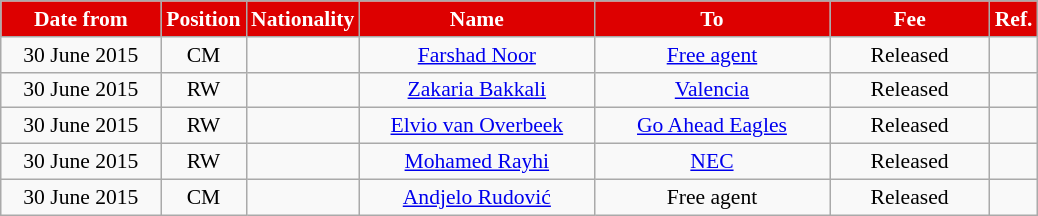<table class="wikitable"  style="text-align:center; font-size:90%; ">
<tr>
<th style="background:#DD0000; color:#FFFFFF; width:100px;">Date from</th>
<th style="background:#DD0000; color:#FFFFFF; width:50px;">Position</th>
<th style="background:#DD0000; color:#FFFFFF; width:50px;">Nationality</th>
<th style="background:#DD0000; color:#FFFFFF; width:150px;">Name</th>
<th style="background:#DD0000; color:#FFFFFF; width:150px;">To</th>
<th style="background:#DD0000; color:#FFFFFF; width:100px;">Fee</th>
<th style="background:#DD0000; color:#FFFFFF; width:25px;">Ref.</th>
</tr>
<tr>
<td>30 June 2015</td>
<td>CM</td>
<td></td>
<td><a href='#'>Farshad Noor</a></td>
<td><a href='#'>Free agent</a></td>
<td>Released</td>
<td></td>
</tr>
<tr>
<td>30 June 2015</td>
<td>RW</td>
<td></td>
<td><a href='#'>Zakaria Bakkali</a></td>
<td> <a href='#'>Valencia</a></td>
<td>Released</td>
<td></td>
</tr>
<tr>
<td>30 June 2015</td>
<td>RW</td>
<td></td>
<td><a href='#'>Elvio van Overbeek</a></td>
<td> <a href='#'>Go Ahead Eagles</a></td>
<td>Released</td>
<td></td>
</tr>
<tr>
<td>30 June 2015</td>
<td>RW</td>
<td></td>
<td><a href='#'>Mohamed Rayhi</a></td>
<td> <a href='#'>NEC</a></td>
<td>Released</td>
<td></td>
</tr>
<tr>
<td>30 June 2015</td>
<td>CM</td>
<td></td>
<td><a href='#'>Andjelo Rudović</a></td>
<td>Free agent</td>
<td>Released</td>
<td></td>
</tr>
</table>
